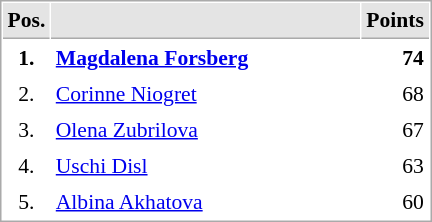<table cellspacing="1" cellpadding="3" style="border:1px solid #AAAAAA;font-size:90%">
<tr bgcolor="#E4E4E4">
<th style="border-bottom:1px solid #AAAAAA" width=10>Pos.</th>
<th style="border-bottom:1px solid #AAAAAA" width=200></th>
<th style="border-bottom:1px solid #AAAAAA" width=20>Points</th>
</tr>
<tr>
<td align="center"><strong>1.</strong></td>
<td> <strong><a href='#'>Magdalena Forsberg</a></strong></td>
<td align="right"><strong>74</strong></td>
</tr>
<tr>
<td align="center">2.</td>
<td> <a href='#'>Corinne Niogret</a></td>
<td align="right">68</td>
</tr>
<tr>
<td align="center">3.</td>
<td> <a href='#'>Olena Zubrilova</a></td>
<td align="right">67</td>
</tr>
<tr>
<td align="center">4.</td>
<td> <a href='#'>Uschi Disl</a></td>
<td align="right">63</td>
</tr>
<tr>
<td align="center">5.</td>
<td> <a href='#'>Albina Akhatova</a></td>
<td align="right">60</td>
</tr>
</table>
